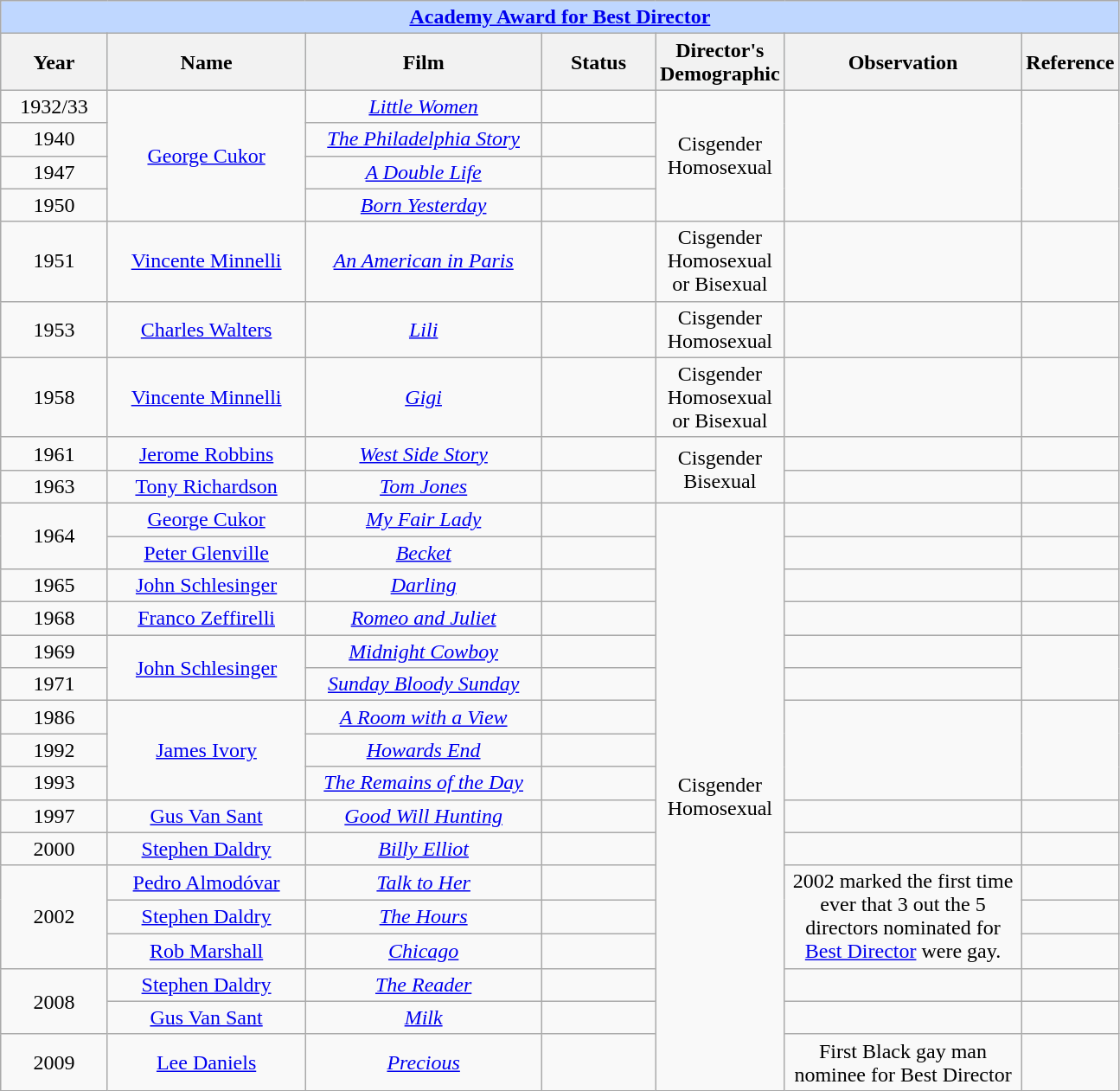<table class="wikitable" style="text-align: center">
<tr style="background:#bfd7ff;">
<td colspan="7" style="text-align:center;"><strong><a href='#'>Academy Award for Best Director</a></strong></td>
</tr>
<tr style="background:#ebf5ff;">
<th style="width:075px;">Year</th>
<th style="width:145px;">Name</th>
<th style="width:175px;">Film</th>
<th style="width:080px;">Status</th>
<th style="width:070px;">Director's Demographic</th>
<th style="width:175px;">Observation</th>
<th width="50">Reference</th>
</tr>
<tr>
<td>1932/33</td>
<td rowspan="4"><a href='#'>George Cukor</a></td>
<td><em><a href='#'>Little Women</a></em></td>
<td></td>
<td rowspan="4">Cisgender Homosexual</td>
<td rowspan=4></td>
<td rowspan="4"></td>
</tr>
<tr>
<td>1940</td>
<td><em><a href='#'>The Philadelphia Story</a></em></td>
<td></td>
</tr>
<tr>
<td>1947</td>
<td><em><a href='#'>A Double Life</a></em></td>
<td></td>
</tr>
<tr>
<td>1950</td>
<td><em><a href='#'>Born Yesterday</a></em></td>
<td></td>
</tr>
<tr>
<td>1951</td>
<td><a href='#'>Vincente Minnelli</a></td>
<td><em><a href='#'>An American in Paris</a></em></td>
<td></td>
<td>Cisgender Homosexual or Bisexual</td>
<td></td>
<td></td>
</tr>
<tr>
<td>1953</td>
<td><a href='#'>Charles Walters</a></td>
<td><em><a href='#'>Lili</a></em></td>
<td></td>
<td>Cisgender Homosexual</td>
<td></td>
<td></td>
</tr>
<tr>
<td>1958</td>
<td><a href='#'>Vincente Minnelli</a></td>
<td><em><a href='#'>Gigi</a></em></td>
<td></td>
<td>Cisgender Homosexual or Bisexual</td>
<td></td>
<td></td>
</tr>
<tr>
<td>1961</td>
<td><a href='#'>Jerome Robbins</a></td>
<td><em><a href='#'>West Side Story</a></em></td>
<td></td>
<td rowspan="2">Cisgender Bisexual</td>
<td></td>
<td></td>
</tr>
<tr>
<td>1963</td>
<td><a href='#'>Tony Richardson</a></td>
<td><em><a href='#'>Tom Jones</a></em></td>
<td></td>
<td></td>
<td></td>
</tr>
<tr>
<td rowspan=2>1964</td>
<td><a href='#'>George Cukor</a></td>
<td><em><a href='#'>My Fair Lady</a></em></td>
<td></td>
<td rowspan="18">Cisgender Homosexual</td>
<td></td>
<td></td>
</tr>
<tr>
<td><a href='#'>Peter Glenville</a></td>
<td><em><a href='#'>Becket</a></em></td>
<td></td>
<td></td>
<td></td>
</tr>
<tr>
<td>1965</td>
<td><a href='#'>John Schlesinger</a></td>
<td><em><a href='#'>Darling</a></em></td>
<td></td>
<td></td>
<td></td>
</tr>
<tr>
<td>1968</td>
<td><a href='#'>Franco Zeffirelli</a></td>
<td><em><a href='#'>Romeo and Juliet</a></em></td>
<td></td>
<td></td>
<td></td>
</tr>
<tr>
<td>1969</td>
<td rowspan=2><a href='#'>John Schlesinger</a></td>
<td><em><a href='#'>Midnight Cowboy</a></em></td>
<td></td>
<td></td>
<td rowspan=2></td>
</tr>
<tr>
<td>1971</td>
<td><em><a href='#'>Sunday Bloody Sunday</a></em></td>
<td></td>
<td></td>
</tr>
<tr>
<td>1986</td>
<td rowspan=3><a href='#'>James Ivory</a></td>
<td><em><a href='#'>A Room with a View</a></em></td>
<td></td>
<td rowspan=3></td>
<td rowspan=3></td>
</tr>
<tr>
<td>1992</td>
<td><em><a href='#'>Howards End</a></em></td>
<td></td>
</tr>
<tr>
<td>1993</td>
<td><em><a href='#'>The Remains of the Day</a></em></td>
<td></td>
</tr>
<tr>
<td>1997</td>
<td><a href='#'>Gus Van Sant</a></td>
<td><em><a href='#'>Good Will Hunting</a></em></td>
<td></td>
<td></td>
<td></td>
</tr>
<tr>
<td>2000</td>
<td><a href='#'>Stephen Daldry</a></td>
<td><em><a href='#'>Billy Elliot</a></em></td>
<td></td>
<td></td>
<td></td>
</tr>
<tr>
<td rowspan=3>2002</td>
<td><a href='#'>Pedro Almodóvar</a></td>
<td><em><a href='#'>Talk to Her</a></em></td>
<td></td>
<td rowspan=3>2002 marked the first time ever that 3 out the 5 directors nominated for <a href='#'>Best Director</a> were gay.</td>
<td></td>
</tr>
<tr>
<td><a href='#'>Stephen Daldry</a></td>
<td><em><a href='#'>The Hours</a></em></td>
<td></td>
<td></td>
</tr>
<tr>
<td><a href='#'>Rob Marshall</a></td>
<td><em><a href='#'>Chicago</a></em></td>
<td></td>
<td></td>
</tr>
<tr>
<td rowspan=2>2008</td>
<td><a href='#'>Stephen Daldry</a></td>
<td><em><a href='#'>The Reader</a></em></td>
<td></td>
<td></td>
<td></td>
</tr>
<tr>
<td><a href='#'>Gus Van Sant</a></td>
<td><em><a href='#'>Milk</a></em></td>
<td></td>
<td></td>
<td></td>
</tr>
<tr>
<td>2009</td>
<td><a href='#'>Lee Daniels</a></td>
<td><em><a href='#'>Precious</a></em></td>
<td></td>
<td>First Black gay man nominee for Best Director</td>
<td></td>
</tr>
</table>
